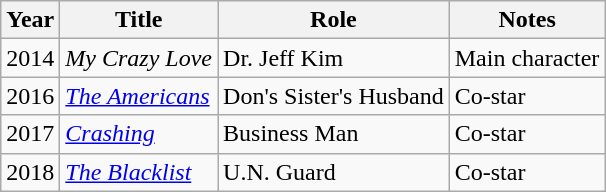<table class="wikitable">
<tr>
<th>Year</th>
<th>Title</th>
<th>Role</th>
<th>Notes</th>
</tr>
<tr>
<td>2014</td>
<td><em>My Crazy Love</em></td>
<td>Dr. Jeff Kim</td>
<td>Main character</td>
</tr>
<tr>
<td>2016</td>
<td><em><a href='#'>The Americans</a></em></td>
<td>Don's Sister's Husband</td>
<td>Co-star</td>
</tr>
<tr>
<td>2017</td>
<td><em><a href='#'>Crashing</a></em></td>
<td>Business Man</td>
<td>Co-star</td>
</tr>
<tr>
<td>2018</td>
<td><em><a href='#'>The Blacklist</a></em></td>
<td>U.N. Guard</td>
<td>Co-star</td>
</tr>
</table>
